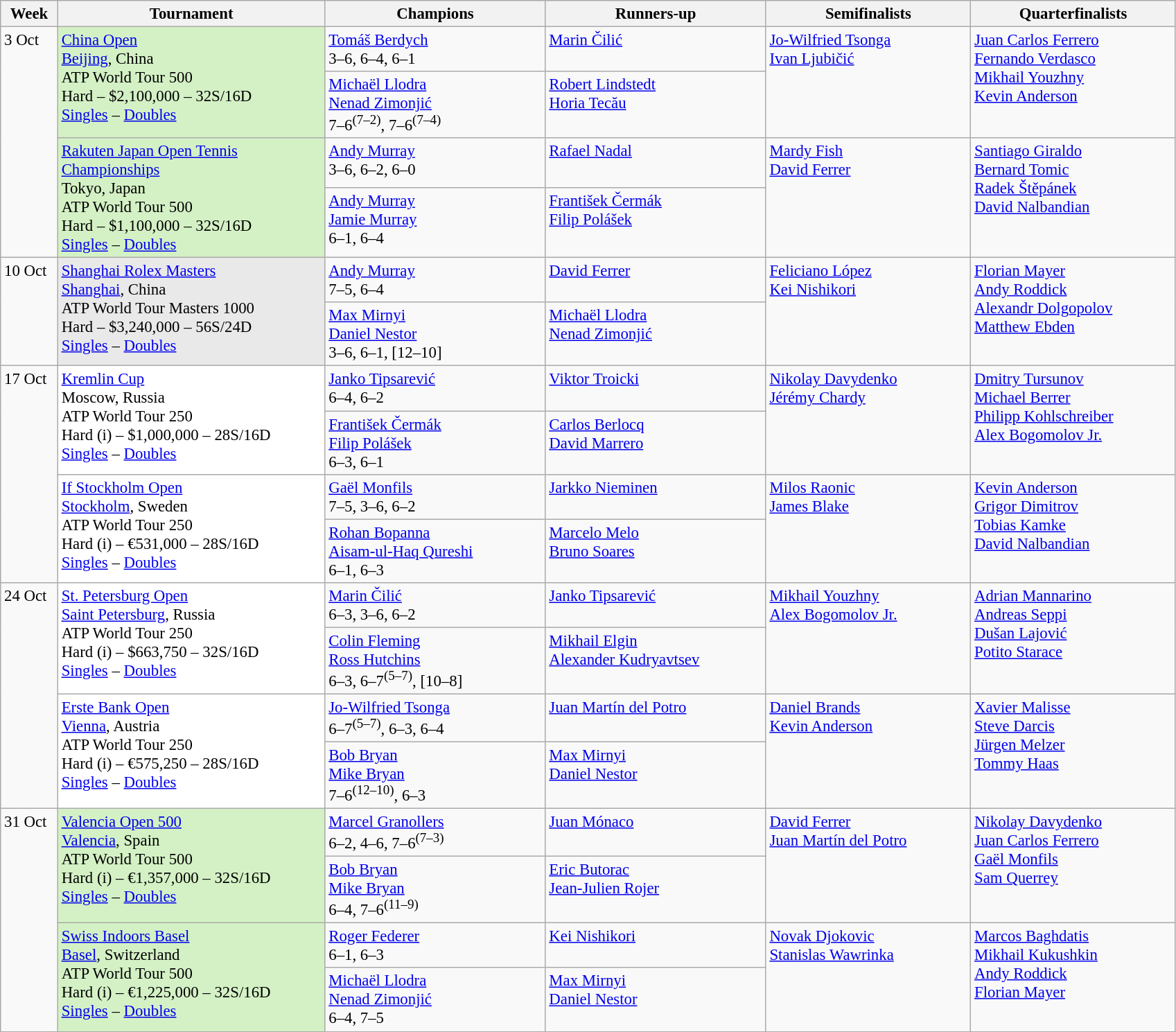<table class=wikitable style=font-size:95%>
<tr>
<th style="width:48px;">Week</th>
<th style="width:250px;">Tournament</th>
<th style="width:205px;">Champions</th>
<th style="width:205px;">Runners-up</th>
<th style="width:190px;">Semifinalists</th>
<th style="width:190px;">Quarterfinalists</th>
</tr>
<tr valign=top>
<td rowspan=4>3 Oct</td>
<td bgcolor=#D4F1C5 rowspan=2><a href='#'>China Open</a><br> <a href='#'>Beijing</a>, China<br>ATP World Tour 500<br>Hard – $2,100,000 – 32S/16D<br><a href='#'>Singles</a> – <a href='#'>Doubles</a></td>
<td> <a href='#'>Tomáš Berdych</a><br>3–6, 6–4, 6–1</td>
<td> <a href='#'>Marin Čilić</a></td>
<td rowspan=2> <a href='#'>Jo-Wilfried Tsonga</a><br> <a href='#'>Ivan Ljubičić</a></td>
<td rowspan=2> <a href='#'>Juan Carlos Ferrero</a> <br> <a href='#'>Fernando Verdasco</a><br>  <a href='#'>Mikhail Youzhny</a><br>  <a href='#'>Kevin Anderson</a></td>
</tr>
<tr valign=top>
<td> <a href='#'>Michaël Llodra</a><br> <a href='#'>Nenad Zimonjić</a><br>7–6<sup>(7–2)</sup>, 7–6<sup>(7–4)</sup></td>
<td> <a href='#'>Robert Lindstedt</a><br> <a href='#'>Horia Tecău</a></td>
</tr>
<tr valign=top>
<td bgcolor=#D4F1C5 rowspan=2><a href='#'>Rakuten Japan Open Tennis Championships</a><br> Tokyo, Japan<br>ATP World Tour 500<br>Hard – $1,100,000 – 32S/16D<br><a href='#'>Singles</a> – <a href='#'>Doubles</a></td>
<td> <a href='#'>Andy Murray</a><br>3–6, 6–2, 6–0</td>
<td> <a href='#'>Rafael Nadal</a></td>
<td rowspan=2> <a href='#'>Mardy Fish</a><br> <a href='#'>David Ferrer</a></td>
<td rowspan=2> <a href='#'>Santiago Giraldo</a><br> <a href='#'>Bernard Tomic</a><br> <a href='#'>Radek Štěpánek</a><br>  <a href='#'>David Nalbandian</a></td>
</tr>
<tr valign=top>
<td> <a href='#'>Andy Murray</a><br> <a href='#'>Jamie Murray</a><br>6–1, 6–4</td>
<td> <a href='#'>František Čermák</a><br> <a href='#'>Filip Polášek</a></td>
</tr>
<tr valign=top>
<td rowspan=2>10 Oct</td>
<td bgcolor=#E9E9E9 rowspan=2><a href='#'>Shanghai Rolex Masters</a><br> <a href='#'>Shanghai</a>, China<br>ATP World Tour Masters 1000<br>Hard – $3,240,000 – 56S/24D<br><a href='#'>Singles</a> – <a href='#'>Doubles</a></td>
<td> <a href='#'>Andy Murray</a><br>7–5, 6–4</td>
<td> <a href='#'>David Ferrer</a></td>
<td rowspan=2> <a href='#'>Feliciano López</a><br>  <a href='#'>Kei Nishikori</a></td>
<td rowspan=2> <a href='#'>Florian Mayer</a><br> <a href='#'>Andy Roddick</a><br> <a href='#'>Alexandr Dolgopolov</a><br> <a href='#'>Matthew Ebden</a></td>
</tr>
<tr valign=top>
<td> <a href='#'>Max Mirnyi</a><br> <a href='#'>Daniel Nestor</a><br>3–6, 6–1, [12–10]</td>
<td> <a href='#'>Michaël Llodra</a><br> <a href='#'>Nenad Zimonjić</a></td>
</tr>
<tr valign=top>
<td rowspan=4>17 Oct</td>
<td bgcolor=#ffffff rowspan=2><a href='#'>Kremlin Cup</a><br> Moscow, Russia<br>ATP World Tour 250<br>Hard (i) – $1,000,000 – 28S/16D<br><a href='#'>Singles</a> – <a href='#'>Doubles</a></td>
<td> <a href='#'>Janko Tipsarević</a><br>6–4, 6–2</td>
<td> <a href='#'>Viktor Troicki</a></td>
<td rowspan=2> <a href='#'>Nikolay Davydenko</a> <br>  <a href='#'>Jérémy Chardy</a></td>
<td rowspan=2> <a href='#'>Dmitry Tursunov</a><br> <a href='#'>Michael Berrer</a><br> <a href='#'>Philipp Kohlschreiber</a> <br> <a href='#'>Alex Bogomolov Jr.</a></td>
</tr>
<tr valign=top>
<td> <a href='#'>František Čermák</a> <br>  <a href='#'>Filip Polášek</a> <br>6–3, 6–1</td>
<td> <a href='#'>Carlos Berlocq</a> <br>  <a href='#'>David Marrero</a></td>
</tr>
<tr valign=top>
<td bgcolor=#ffffff rowspan=2><a href='#'>If Stockholm Open</a><br> <a href='#'>Stockholm</a>, Sweden<br>ATP World Tour 250<br>Hard (i) – €531,000 – 28S/16D<br><a href='#'>Singles</a> – <a href='#'>Doubles</a></td>
<td> <a href='#'>Gaël Monfils</a><br>7–5, 3–6, 6–2</td>
<td> <a href='#'>Jarkko Nieminen</a></td>
<td rowspan=2> <a href='#'>Milos Raonic</a> <br>  <a href='#'>James Blake</a></td>
<td rowspan=2> <a href='#'>Kevin Anderson</a><br> <a href='#'>Grigor Dimitrov</a><br> <a href='#'>Tobias Kamke</a><br> <a href='#'>David Nalbandian</a></td>
</tr>
<tr valign=top>
<td> <a href='#'>Rohan Bopanna</a> <br>  <a href='#'>Aisam-ul-Haq Qureshi</a><br>6–1, 6–3</td>
<td> <a href='#'>Marcelo Melo</a> <br>  <a href='#'>Bruno Soares</a></td>
</tr>
<tr valign=top>
<td rowspan=4>24 Oct</td>
<td bgcolor=#ffffff rowspan=2><a href='#'>St. Petersburg Open</a><br> <a href='#'>Saint Petersburg</a>, Russia<br>ATP World Tour 250<br>Hard (i) – $663,750 – 32S/16D<br><a href='#'>Singles</a> – <a href='#'>Doubles</a></td>
<td> <a href='#'>Marin Čilić</a><br>6–3, 3–6, 6–2</td>
<td> <a href='#'>Janko Tipsarević</a></td>
<td rowspan=2> <a href='#'>Mikhail Youzhny</a><br>  <a href='#'>Alex Bogomolov Jr.</a></td>
<td rowspan=2> <a href='#'>Adrian Mannarino</a> <br>  <a href='#'>Andreas Seppi</a> <br>  <a href='#'>Dušan Lajović</a><br> <a href='#'>Potito Starace</a></td>
</tr>
<tr valign=top>
<td> <a href='#'>Colin Fleming</a> <br>  <a href='#'>Ross Hutchins</a><br> 6–3, 6–7<sup>(5–7)</sup>, [10–8]</td>
<td> <a href='#'>Mikhail Elgin</a> <br>  <a href='#'>Alexander Kudryavtsev</a></td>
</tr>
<tr valign=top>
<td bgcolor=#ffffff rowspan=2><a href='#'>Erste Bank Open</a><br> <a href='#'>Vienna</a>, Austria<br>ATP World Tour 250<br>Hard (i) – €575,250 – 28S/16D<br><a href='#'>Singles</a> – <a href='#'>Doubles</a></td>
<td> <a href='#'>Jo-Wilfried Tsonga</a> <br> 6–7<sup>(5–7)</sup>, 6–3, 6–4</td>
<td> <a href='#'>Juan Martín del Potro</a></td>
<td rowspan=2> <a href='#'>Daniel Brands</a> <br>  <a href='#'>Kevin Anderson</a></td>
<td rowspan=2> <a href='#'>Xavier Malisse</a><br> <a href='#'>Steve Darcis</a><br>  <a href='#'>Jürgen Melzer</a><br> <a href='#'>Tommy Haas</a></td>
</tr>
<tr valign=top>
<td> <a href='#'>Bob Bryan</a> <br>  <a href='#'>Mike Bryan</a><br> 7–6<sup>(12–10)</sup>, 6–3</td>
<td> <a href='#'>Max Mirnyi</a> <br>  <a href='#'>Daniel Nestor</a></td>
</tr>
<tr valign=top>
<td rowspan=4>31 Oct</td>
<td bgcolor=#D4F1C5 rowspan=2><a href='#'>Valencia Open 500</a><br> <a href='#'>Valencia</a>, Spain<br>ATP World Tour 500<br>Hard (i) – €1,357,000 – 32S/16D<br><a href='#'>Singles</a> – <a href='#'>Doubles</a></td>
<td> <a href='#'>Marcel Granollers</a><br>6–2, 4–6, 7–6<sup>(7–3)</sup></td>
<td> <a href='#'>Juan Mónaco</a></td>
<td rowspan=2> <a href='#'>David Ferrer</a><br> <a href='#'>Juan Martín del Potro</a></td>
<td rowspan=2> <a href='#'>Nikolay Davydenko</a><br> <a href='#'>Juan Carlos Ferrero</a><br> <a href='#'>Gaël Monfils</a><br> <a href='#'>Sam Querrey</a></td>
</tr>
<tr valign=top>
<td> <a href='#'>Bob Bryan</a><br> <a href='#'>Mike Bryan</a><br>6–4, 7–6<sup>(11–9)</sup></td>
<td> <a href='#'>Eric Butorac</a> <br>  <a href='#'>Jean-Julien Rojer</a></td>
</tr>
<tr valign=top>
<td bgcolor=#D4F1C5 rowspan=2><a href='#'>Swiss Indoors Basel</a><br> <a href='#'>Basel</a>, Switzerland<br>ATP World Tour 500<br>Hard (i) – €1,225,000 – 32S/16D<br><a href='#'>Singles</a> – <a href='#'>Doubles</a></td>
<td> <a href='#'>Roger Federer</a><br>6–1, 6–3</td>
<td> <a href='#'>Kei Nishikori</a></td>
<td rowspan=2> <a href='#'>Novak Djokovic</a><br> <a href='#'>Stanislas Wawrinka</a></td>
<td rowspan=2> <a href='#'>Marcos Baghdatis</a><br> <a href='#'>Mikhail Kukushkin</a><br> <a href='#'>Andy Roddick</a><br> <a href='#'>Florian Mayer</a></td>
</tr>
<tr valign=top>
<td> <a href='#'>Michaël Llodra</a><br> <a href='#'>Nenad Zimonjić</a><br>6–4, 7–5</td>
<td> <a href='#'>Max Mirnyi</a><br> <a href='#'>Daniel Nestor</a></td>
</tr>
</table>
